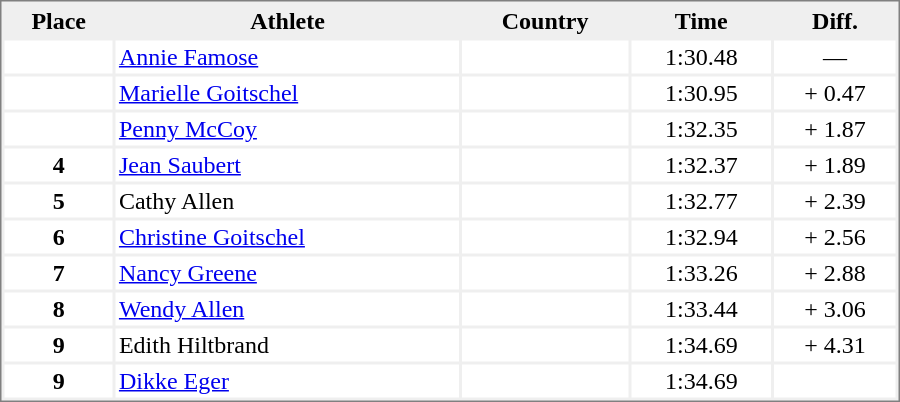<table style="border-style:solid;border-width:1px;border-color:#808080;background-color:#EFEFEF" cellspacing="2" cellpadding="2" width="600">
<tr bgcolor="#EFEFEF">
<th>Place</th>
<th>Athlete</th>
<th>Country</th>
<th>Time</th>
<th>Diff.</th>
</tr>
<tr align="center" valign="top" bgcolor="#FFFFFF">
<th></th>
<td align="left"><a href='#'>Annie Famose</a></td>
<td align=left></td>
<td>1:30.48</td>
<td>—</td>
</tr>
<tr align="center" valign="top" bgcolor="#FFFFFF">
<th></th>
<td align="left"><a href='#'>Marielle Goitschel</a></td>
<td align=left></td>
<td>1:30.95</td>
<td>+ 0.47</td>
</tr>
<tr align="center" valign="top" bgcolor="#FFFFFF">
<th></th>
<td align="left"><a href='#'>Penny McCoy</a></td>
<td align=left></td>
<td>1:32.35</td>
<td>+ 1.87</td>
</tr>
<tr align="center" valign="top" bgcolor="#FFFFFF">
<th>4</th>
<td align="left"><a href='#'>Jean Saubert</a></td>
<td align="left"></td>
<td>1:32.37</td>
<td>+ 1.89</td>
</tr>
<tr align="center" valign="top" bgcolor="#FFFFFF">
<th>5</th>
<td align="left">Cathy Allen</td>
<td align="left"></td>
<td>1:32.77</td>
<td>+ 2.39</td>
</tr>
<tr align="center" valign="top" bgcolor="#FFFFFF">
<th>6</th>
<td align="left"><a href='#'>Christine&nbsp;Goitschel</a></td>
<td align="left"></td>
<td>1:32.94</td>
<td>+ 2.56</td>
</tr>
<tr align="center" valign="top" bgcolor="#FFFFFF">
<th>7</th>
<td align="left"><a href='#'>Nancy Greene</a></td>
<td align="left"></td>
<td>1:33.26</td>
<td>+ 2.88</td>
</tr>
<tr align="center" valign="top" bgcolor="#FFFFFF">
<th>8</th>
<td align="left"><a href='#'>Wendy Allen</a></td>
<td align="left"></td>
<td>1:33.44</td>
<td>+ 3.06</td>
</tr>
<tr align="center" valign="top" bgcolor="#FFFFFF">
<th>9</th>
<td align="left">Edith Hiltbrand</td>
<td align="left"></td>
<td>1:34.69</td>
<td>+ 4.31</td>
</tr>
<tr align="center" valign="top" bgcolor="#FFFFFF">
<th>9</th>
<td align="left"><a href='#'>Dikke Eger</a></td>
<td align="left"></td>
<td>1:34.69</td>
<td></td>
</tr>
</table>
